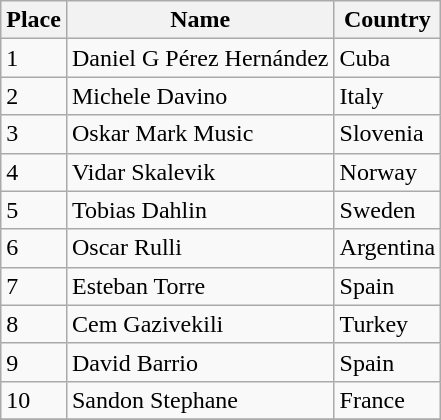<table class="wikitable">
<tr>
<th>Place</th>
<th>Name</th>
<th>Country</th>
</tr>
<tr>
<td>1</td>
<td>Daniel G Pérez Hernández</td>
<td> Cuba</td>
</tr>
<tr>
<td>2</td>
<td>Michele Davino</td>
<td> Italy</td>
</tr>
<tr>
<td>3</td>
<td>Oskar Mark Music</td>
<td> Slovenia</td>
</tr>
<tr>
<td>4</td>
<td>Vidar Skalevik</td>
<td> Norway</td>
</tr>
<tr>
<td>5</td>
<td>Tobias Dahlin</td>
<td> Sweden</td>
</tr>
<tr>
<td>6</td>
<td>Oscar Rulli</td>
<td> Argentina</td>
</tr>
<tr>
<td>7</td>
<td>Esteban Torre</td>
<td> Spain</td>
</tr>
<tr>
<td>8</td>
<td>Cem Gazivekili</td>
<td> Turkey</td>
</tr>
<tr>
<td>9</td>
<td>David Barrio</td>
<td> Spain</td>
</tr>
<tr>
<td>10</td>
<td>Sandon Stephane</td>
<td> France</td>
</tr>
<tr>
</tr>
</table>
